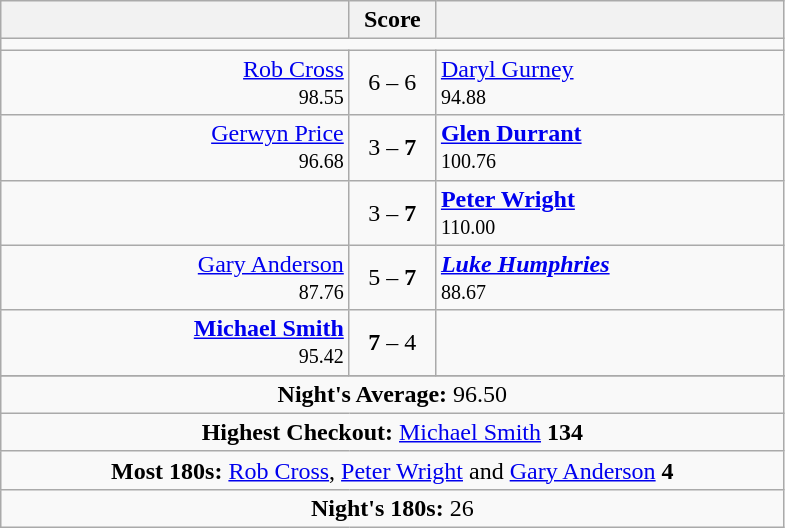<table class=wikitable style="text-align:center">
<tr>
<th width=225></th>
<th width=50>Score</th>
<th width=225></th>
</tr>
<tr align=center>
<td colspan="3"></td>
</tr>
<tr align=left>
<td align=right><a href='#'>Rob Cross</a>  <br> <small><span>98.55</span></small></td>
<td align=center>6 – 6</td>
<td> <a href='#'>Daryl Gurney</a> <br> <small><span>94.88</span></small></td>
</tr>
<tr align=left>
<td align=right><a href='#'>Gerwyn Price</a>  <br> <small><span>96.68</span></small></td>
<td align=center>3 – <strong>7</strong></td>
<td> <strong><a href='#'>Glen Durrant</a></strong> <br> <small><span>100.76</span></small></td>
</tr>
<tr align=left>
<td align=right></td>
<td align=center>3 – <strong>7</strong></td>
<td> <strong><a href='#'>Peter Wright</a></strong> <br> <small><span>110.00</span></small></td>
</tr>
<tr align=left>
<td align=right><a href='#'>Gary Anderson</a>  <br> <small><span>87.76</span></small></td>
<td align=center>5 – <strong>7</strong></td>
<td> <strong><em><a href='#'>Luke Humphries</a></em></strong> <br> <small><span>88.67</span></small></td>
</tr>
<tr align=left>
<td align=right><strong><a href='#'>Michael Smith</a></strong>  <br> <small><span>95.42</span></small></td>
<td align=center><strong>7</strong> – 4</td>
<td></td>
</tr>
<tr align=center>
</tr>
<tr align=center>
<td colspan="3"><strong>Night's Average:</strong> 96.50</td>
</tr>
<tr align=center>
<td colspan="3"><strong>Highest Checkout:</strong>  <a href='#'>Michael Smith</a> <strong>134</strong></td>
</tr>
<tr align=center>
<td colspan="3"><strong>Most 180s:</strong>   <a href='#'>Rob Cross</a>,  <a href='#'>Peter Wright</a> and  <a href='#'>Gary Anderson</a> <strong>4</strong></td>
</tr>
<tr align=center>
<td colspan="3"><strong>Night's 180s:</strong> 26</td>
</tr>
</table>
